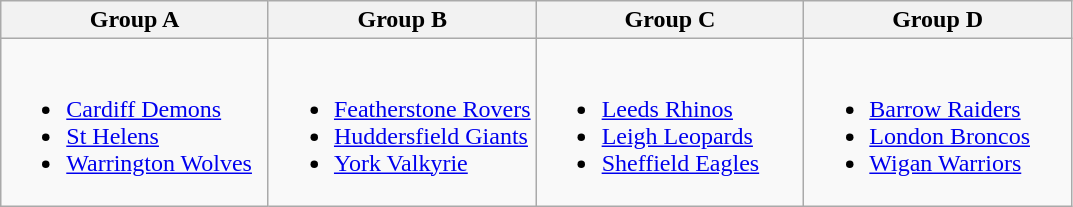<table class="wikitable">
<tr>
<th width=25%>Group A</th>
<th width=25%>Group B</th>
<th width=25%>Group C</th>
<th width=25%>Group D</th>
</tr>
<tr>
<td><br><ul><li><a href='#'>Cardiff Demons</a></li><li><a href='#'>St Helens</a></li><li><a href='#'>Warrington Wolves</a></li></ul></td>
<td><br><ul><li><a href='#'>Featherstone Rovers</a></li><li><a href='#'>Huddersfield Giants</a></li><li><a href='#'>York Valkyrie</a></li></ul></td>
<td><br><ul><li><a href='#'>Leeds Rhinos</a></li><li><a href='#'>Leigh Leopards</a></li><li><a href='#'>Sheffield Eagles</a></li></ul></td>
<td><br><ul><li><a href='#'>Barrow Raiders</a></li><li><a href='#'>London Broncos</a></li><li><a href='#'>Wigan Warriors</a></li></ul></td>
</tr>
</table>
